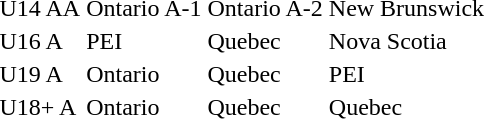<table>
<tr>
<td>U14 AA</td>
<td>    Ontario A-1</td>
<td>    Ontario A-2</td>
<td>    New Brunswick</td>
</tr>
<tr>
<td>U16 A</td>
<td>   PEI</td>
<td>    Quebec</td>
<td>    Nova Scotia</td>
</tr>
<tr>
<td>U19 A</td>
<td>    Ontario</td>
<td>    Quebec</td>
<td>   PEI</td>
</tr>
<tr>
<td>U18+ A</td>
<td>    Ontario</td>
<td>    Quebec</td>
<td>    Quebec</td>
</tr>
</table>
